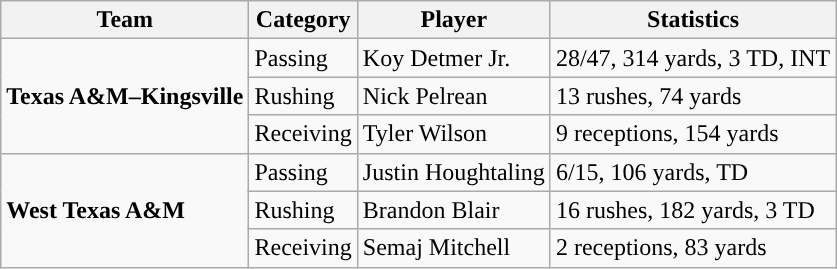<table class="wikitable" style="float: left;">
<tr>
<th>Team</th>
<th>Category</th>
<th>Player</th>
<th>Statistics</th>
</tr>
<tr>
<td rowspan=3><strong>Texas A&M–Kingsville</strong></td>
<td>Passing</td>
<td>Koy Detmer Jr.</td>
<td>28/47, 314 yards, 3 TD, INT</td>
</tr>
<tr>
<td>Rushing</td>
<td>Nick Pelrean</td>
<td>13 rushes, 74 yards</td>
</tr>
<tr>
<td>Receiving</td>
<td>Tyler Wilson</td>
<td>9 receptions, 154 yards</td>
</tr>
<tr>
<td rowspan=3><strong>West Texas A&M</strong></td>
<td>Passing</td>
<td>Justin Houghtaling</td>
<td>6/15, 106 yards, TD</td>
</tr>
<tr>
<td>Rushing</td>
<td>Brandon Blair</td>
<td>16 rushes, 182 yards, 3 TD</td>
</tr>
<tr>
<td>Receiving</td>
<td>Semaj Mitchell</td>
<td>2 receptions, 83 yards</td>
</tr>
</table>
